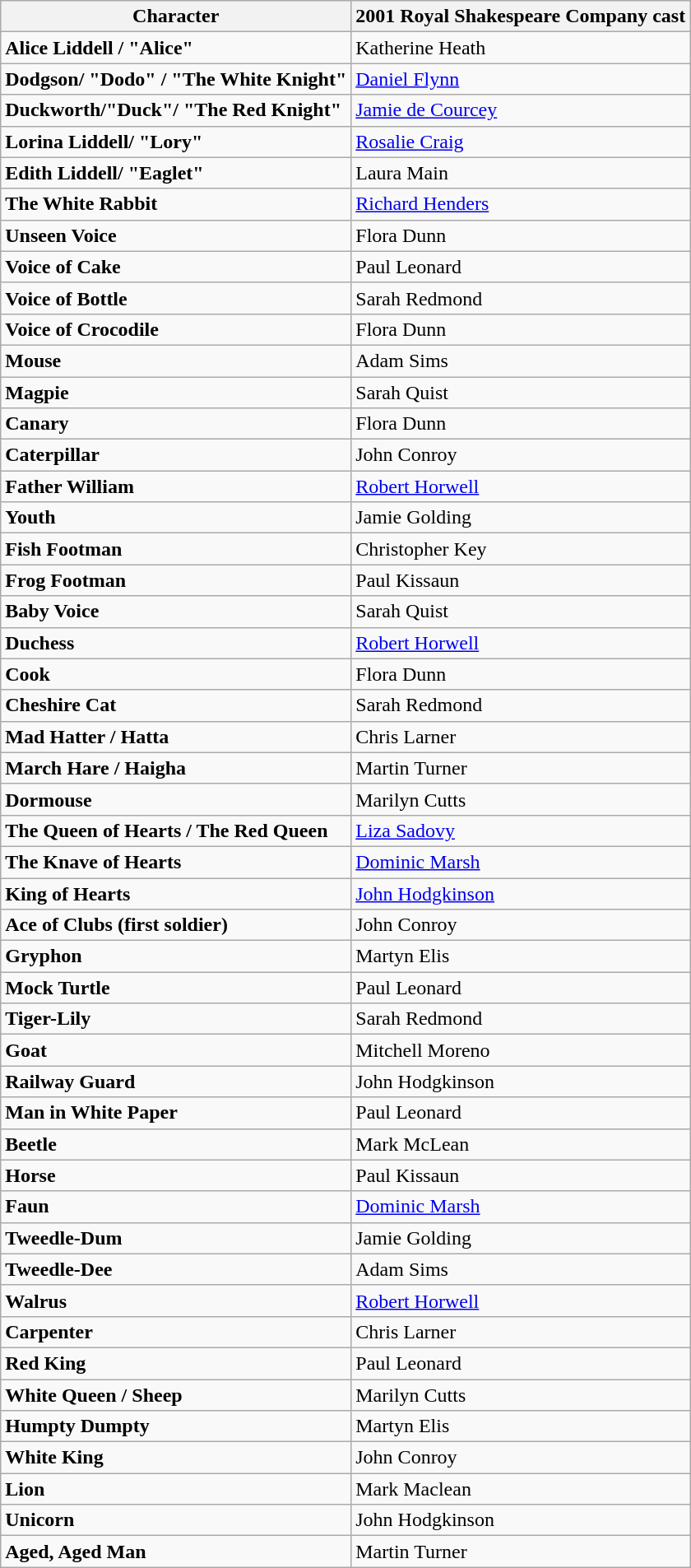<table class="wikitable">
<tr>
<th>Character</th>
<th>2001 Royal Shakespeare Company cast</th>
</tr>
<tr>
<td><strong>Alice Liddell / "Alice"</strong></td>
<td>Katherine Heath</td>
</tr>
<tr>
<td><strong>Dodgson/ "Dodo" /  "The White Knight"</strong></td>
<td><a href='#'>Daniel Flynn</a></td>
</tr>
<tr>
<td><strong>Duckworth/"Duck"/ "The Red Knight"</strong></td>
<td><a href='#'>Jamie de Courcey</a></td>
</tr>
<tr>
<td><strong>Lorina Liddell/ "Lory"</strong></td>
<td><a href='#'>Rosalie Craig</a></td>
</tr>
<tr>
<td><strong>Edith Liddell/ "Eaglet"</strong></td>
<td>Laura Main</td>
</tr>
<tr>
<td><strong>The White Rabbit</strong></td>
<td><a href='#'>Richard Henders</a></td>
</tr>
<tr>
<td><strong>Unseen Voice</strong></td>
<td>Flora Dunn</td>
</tr>
<tr>
<td><strong>Voice of Cake</strong></td>
<td>Paul Leonard</td>
</tr>
<tr>
<td><strong>Voice of Bottle</strong></td>
<td>Sarah Redmond</td>
</tr>
<tr>
<td><strong>Voice of Crocodile</strong></td>
<td>Flora Dunn</td>
</tr>
<tr>
<td><strong>Mouse</strong></td>
<td>Adam Sims</td>
</tr>
<tr>
<td><strong>Magpie</strong></td>
<td>Sarah Quist</td>
</tr>
<tr>
<td><strong>Canary</strong></td>
<td>Flora Dunn</td>
</tr>
<tr>
<td><strong>Caterpillar</strong></td>
<td>John Conroy</td>
</tr>
<tr>
<td><strong>Father William</strong></td>
<td><a href='#'>Robert Horwell</a></td>
</tr>
<tr>
<td><strong>Youth</strong></td>
<td>Jamie Golding</td>
</tr>
<tr>
<td><strong>Fish Footman</strong></td>
<td>Christopher Key</td>
</tr>
<tr>
<td><strong>Frog Footman</strong></td>
<td>Paul Kissaun</td>
</tr>
<tr>
<td><strong>Baby Voice</strong></td>
<td>Sarah Quist</td>
</tr>
<tr>
<td><strong>Duchess</strong></td>
<td><a href='#'>Robert Horwell</a></td>
</tr>
<tr>
<td><strong>Cook</strong></td>
<td>Flora Dunn</td>
</tr>
<tr>
<td><strong>Cheshire Cat</strong></td>
<td>Sarah Redmond</td>
</tr>
<tr>
<td><strong>Mad Hatter / Hatta</strong></td>
<td>Chris Larner</td>
</tr>
<tr>
<td><strong>March Hare / Haigha</strong></td>
<td>Martin Turner</td>
</tr>
<tr>
<td><strong>Dormouse</strong></td>
<td>Marilyn Cutts</td>
</tr>
<tr>
<td><strong>The Queen of Hearts / The Red Queen</strong></td>
<td><a href='#'>Liza Sadovy</a></td>
</tr>
<tr>
<td><strong>The Knave of Hearts</strong></td>
<td><a href='#'>Dominic Marsh</a></td>
</tr>
<tr>
<td><strong>King of Hearts</strong></td>
<td><a href='#'>John Hodgkinson</a></td>
</tr>
<tr>
<td><strong>Ace of Clubs</strong> <strong>(first soldier)</strong></td>
<td>John Conroy</td>
</tr>
<tr>
<td><strong>Gryphon</strong></td>
<td>Martyn Elis</td>
</tr>
<tr>
<td><strong>Mock Turtle</strong></td>
<td>Paul Leonard</td>
</tr>
<tr>
<td><strong>Tiger-Lily</strong></td>
<td>Sarah Redmond</td>
</tr>
<tr>
<td><strong>Goat</strong></td>
<td>Mitchell Moreno</td>
</tr>
<tr>
<td><strong>Railway Guard</strong></td>
<td>John Hodgkinson</td>
</tr>
<tr>
<td><strong>Man in White Paper</strong></td>
<td>Paul Leonard</td>
</tr>
<tr>
<td><strong>Beetle</strong></td>
<td>Mark McLean</td>
</tr>
<tr>
<td><strong>Horse</strong></td>
<td>Paul Kissaun</td>
</tr>
<tr>
<td><strong>Faun</strong></td>
<td><a href='#'>Dominic Marsh</a></td>
</tr>
<tr>
<td><strong>Tweedle-Dum</strong></td>
<td>Jamie Golding</td>
</tr>
<tr>
<td><strong>Tweedle-Dee</strong></td>
<td>Adam Sims</td>
</tr>
<tr>
<td><strong>Walrus</strong></td>
<td><a href='#'>Robert Horwell</a></td>
</tr>
<tr>
<td><strong>Carpenter</strong></td>
<td>Chris Larner</td>
</tr>
<tr>
<td><strong>Red King</strong></td>
<td>Paul Leonard</td>
</tr>
<tr>
<td><strong>White Queen / Sheep</strong></td>
<td>Marilyn Cutts</td>
</tr>
<tr>
<td><strong>Humpty Dumpty</strong></td>
<td>Martyn Elis</td>
</tr>
<tr>
<td><strong>White King</strong></td>
<td>John Conroy</td>
</tr>
<tr>
<td><strong>Lion</strong></td>
<td>Mark Maclean</td>
</tr>
<tr>
<td><strong>Unicorn</strong></td>
<td>John Hodgkinson</td>
</tr>
<tr>
<td><strong>Aged, Aged Man</strong></td>
<td>Martin Turner</td>
</tr>
</table>
